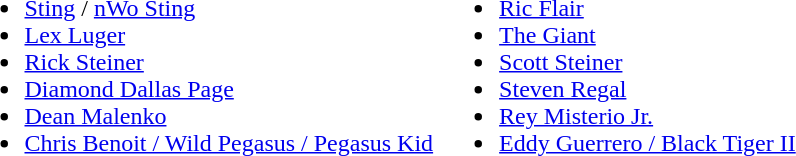<table border="0">
<tr>
<td valign="top"><br><ul><li><a href='#'>Sting</a> / <a href='#'>nWo Sting</a></li><li><a href='#'>Lex Luger</a></li><li><a href='#'>Rick Steiner</a></li><li><a href='#'>Diamond Dallas Page</a></li><li><a href='#'>Dean Malenko</a></li><li><a href='#'>Chris Benoit / Wild Pegasus / Pegasus Kid</a></li></ul></td>
<td valign="top"><br><ul><li><a href='#'>Ric Flair</a></li><li><a href='#'>The Giant</a></li><li><a href='#'>Scott Steiner</a></li><li><a href='#'>Steven Regal</a></li><li><a href='#'>Rey Misterio Jr.</a></li><li><a href='#'>Eddy Guerrero / Black Tiger II</a></li></ul></td>
</tr>
</table>
